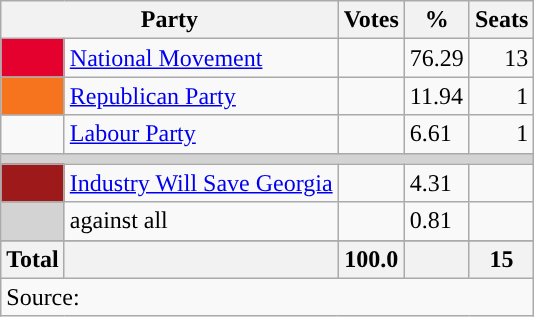<table class="wikitable">
<tr>
<th colspan="2">Party</th>
<th scope="col">Votes</th>
<th scope="col">%</th>
<th scope="col">Seats</th>
</tr>
<tr>
<td style="background:#e4012e"></td>
<td align=left><a href='#'>National Movement</a></td>
<td></td>
<td>76.29</td>
<td align=right>13</td>
</tr>
<tr>
<td style="background:#F6741E"></td>
<td align=left><a href='#'>Republican Party</a></td>
<td></td>
<td>11.94</td>
<td align=right>1</td>
</tr>
<tr>
<td style="background:"></td>
<td align=left><a href='#'>Labour Party</a></td>
<td></td>
<td>6.61</td>
<td align=right>1</td>
</tr>
<tr>
<td colspan=5 bgcolor=lightgrey></td>
</tr>
<tr>
<td style="background:#9E1A1A"></td>
<td align=left><a href='#'>Industry Will Save Georgia</a></td>
<td></td>
<td>4.31</td>
<td align=right></td>
</tr>
<tr>
<td style="background:#D3D3D3"></td>
<td align=left>against all</td>
<td></td>
<td>0.81</td>
<td align=right></td>
</tr>
<tr>
</tr>
<tr>
<th colspan=1>Total</th>
<th></th>
<th>100.0</th>
<th></th>
<th>15</th>
</tr>
<tr>
<td colspan=5>Source: </td>
</tr>
</table>
